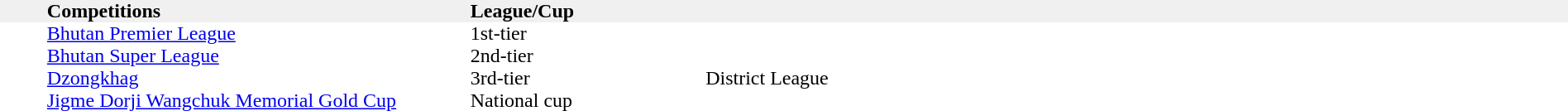<table width="100%" cellspacing="0" cellpadding="0">
<tr bgcolor="F0F0F0">
<th width="3%" align="left"></th>
<th width="27%" align="left">Competitions</th>
<th width="15%" align="left">League/Cup</th>
<th width="55%" align="left"></th>
</tr>
<tr>
<td></td>
<td><a href='#'>Bhutan Premier League</a></td>
<td>1st-tier</td>
</tr>
<tr>
<td></td>
<td><a href='#'>Bhutan Super League</a></td>
<td>2nd-tier</td>
</tr>
<tr>
<td></td>
<td><a href='#'>Dzongkhag</a></td>
<td>3rd-tier</td>
<td>District League</td>
</tr>
<tr>
<td></td>
<td><a href='#'>Jigme Dorji Wangchuk Memorial Gold Cup</a></td>
<td>National cup</td>
</tr>
</table>
